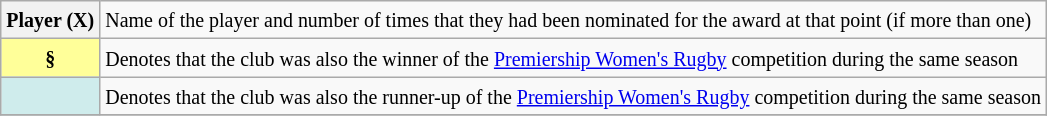<table class="wikitable plainrowheaders">
<tr>
<th scope="row"><small><strong>Player (X)</strong></small></th>
<td><small>Name of the player and number of times that they had been nominated for the award at that point (if more than one)</small></td>
</tr>
<tr>
<th scope="row" style="text-align:center; background:#FFFF99"><small>§</small></th>
<td><small>Denotes that the club was also the winner of the <a href='#'>Premiership Women's Rugby</a> competition during the same season</small></td>
</tr>
<tr>
<th scope="row" style="text-align:center; background:#CFECEC"><small></small></th>
<td><small>Denotes that the club was also the runner-up of the <a href='#'>Premiership Women's Rugby</a> competition during the same season</small></td>
</tr>
<tr>
</tr>
</table>
